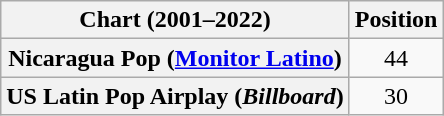<table class="wikitable sortable plainrowheaders">
<tr>
<th scope="col">Chart (2001–2022)</th>
<th scope="col">Position</th>
</tr>
<tr>
<th scope="row">Nicaragua Pop (<a href='#'>Monitor Latino</a>)</th>
<td style="text-align:center;">44</td>
</tr>
<tr>
<th scope="row">US Latin Pop Airplay (<em>Billboard</em>)</th>
<td style="text-align:center;">30</td>
</tr>
</table>
